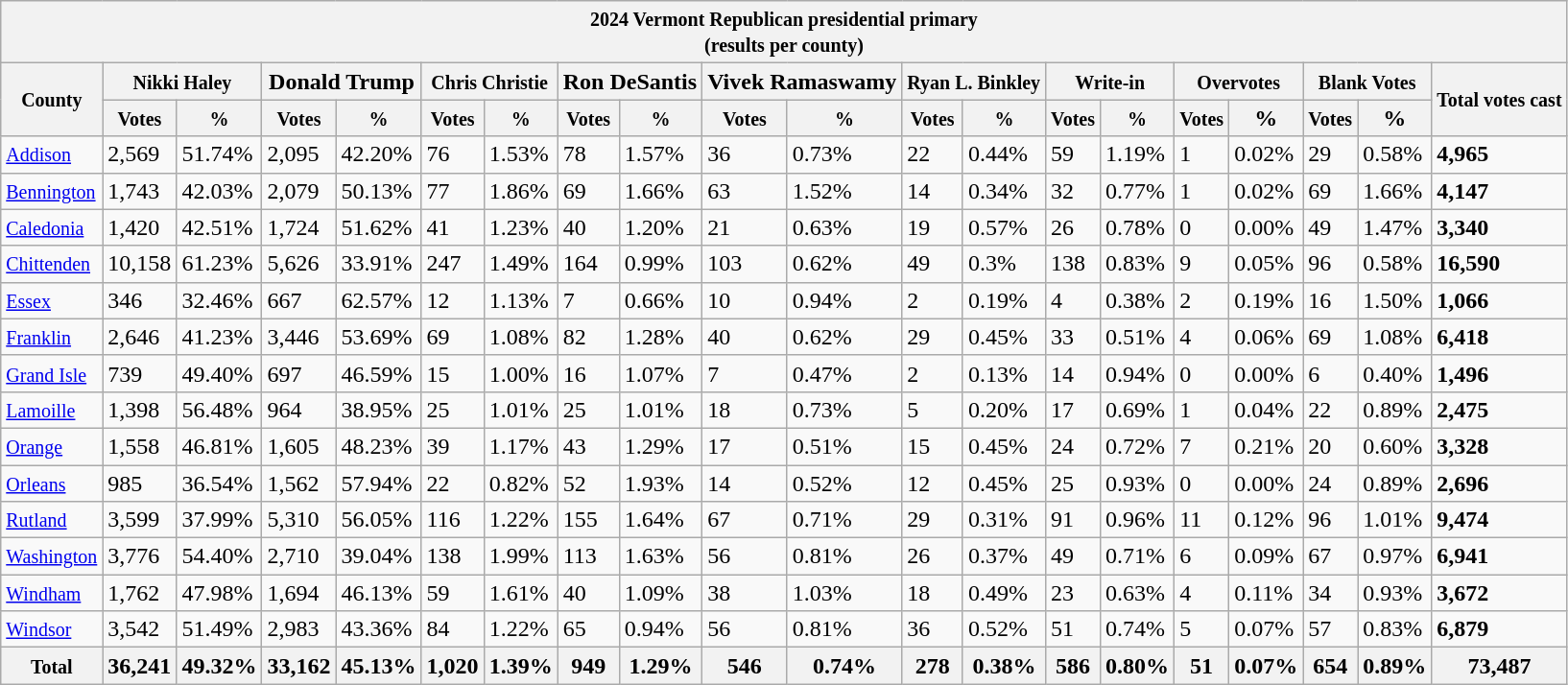<table class="wikitable sortable mw-collapsible mw-collapsed">
<tr>
<th colspan="20"><small>2024 Vermont Republican presidential primary</small><br><small>(results per county)</small></th>
</tr>
<tr>
<th rowspan="2"><small>County</small></th>
<th colspan="2"><small>Nikki Haley</small></th>
<th colspan="2">Donald Trump</th>
<th colspan="2"><small>Chris Christie</small></th>
<th colspan="2">Ron DeSantis</th>
<th colspan="2">Vivek Ramaswamy</th>
<th colspan="2"><small>Ryan L. Binkley</small></th>
<th colspan="2"><small>Write-in</small></th>
<th colspan="2"><small>Overvotes</small></th>
<th colspan="2"><small>Blank Votes</small></th>
<th rowspan="2"><small>Total votes cast</small></th>
</tr>
<tr>
<th><small>Votes</small></th>
<th><small>%</small></th>
<th><small>Votes</small></th>
<th><small>%</small></th>
<th><small>Votes</small></th>
<th><small>%</small></th>
<th><small>Votes</small></th>
<th><small>%</small></th>
<th><small>Votes</small></th>
<th><small>%</small></th>
<th><small>Votes</small></th>
<th><small>%</small></th>
<th><small>Votes</small></th>
<th><small>%</small></th>
<th><small>Votes</small></th>
<th>%</th>
<th><small>Votes</small></th>
<th>%</th>
</tr>
<tr>
<td><a href='#'><small>Addison</small></a></td>
<td>2,569</td>
<td>51.74%</td>
<td>2,095</td>
<td>42.20%</td>
<td>76</td>
<td>1.53%</td>
<td>78</td>
<td>1.57%</td>
<td>36</td>
<td>0.73%</td>
<td>22</td>
<td>0.44%</td>
<td>59</td>
<td>1.19%</td>
<td>1</td>
<td>0.02%</td>
<td>29</td>
<td>0.58%</td>
<td><strong>4,965</strong></td>
</tr>
<tr>
<td><a href='#'><small>Bennington</small></a></td>
<td>1,743</td>
<td>42.03%</td>
<td>2,079</td>
<td>50.13%</td>
<td>77</td>
<td>1.86%</td>
<td>69</td>
<td>1.66%</td>
<td>63</td>
<td>1.52%</td>
<td>14</td>
<td>0.34%</td>
<td>32</td>
<td>0.77%</td>
<td>1</td>
<td>0.02%</td>
<td>69</td>
<td>1.66%</td>
<td><strong>4,147</strong></td>
</tr>
<tr>
<td><a href='#'><small>Caledonia</small></a></td>
<td>1,420</td>
<td>42.51%</td>
<td>1,724</td>
<td>51.62%</td>
<td>41</td>
<td>1.23%</td>
<td>40</td>
<td>1.20%</td>
<td>21</td>
<td>0.63%</td>
<td>19</td>
<td>0.57%</td>
<td>26</td>
<td>0.78%</td>
<td>0</td>
<td>0.00%</td>
<td>49</td>
<td>1.47%</td>
<td><strong>3,340</strong></td>
</tr>
<tr>
<td><a href='#'><small>Chittenden</small></a></td>
<td>10,158</td>
<td>61.23%</td>
<td>5,626</td>
<td>33.91%</td>
<td>247</td>
<td>1.49%</td>
<td>164</td>
<td>0.99%</td>
<td>103</td>
<td>0.62%</td>
<td>49</td>
<td>0.3%</td>
<td>138</td>
<td>0.83%</td>
<td>9</td>
<td>0.05%</td>
<td>96</td>
<td>0.58%</td>
<td><strong>16,590</strong></td>
</tr>
<tr>
<td><a href='#'><small>Essex</small></a></td>
<td>346</td>
<td>32.46%</td>
<td>667</td>
<td>62.57%</td>
<td>12</td>
<td>1.13%</td>
<td>7</td>
<td>0.66%</td>
<td>10</td>
<td>0.94%</td>
<td>2</td>
<td>0.19%</td>
<td>4</td>
<td>0.38%</td>
<td>2</td>
<td>0.19%</td>
<td>16</td>
<td>1.50%</td>
<td><strong>1,066</strong></td>
</tr>
<tr>
<td><a href='#'><small>Franklin</small></a></td>
<td>2,646</td>
<td>41.23%</td>
<td>3,446</td>
<td>53.69%</td>
<td>69</td>
<td>1.08%</td>
<td>82</td>
<td>1.28%</td>
<td>40</td>
<td>0.62%</td>
<td>29</td>
<td>0.45%</td>
<td>33</td>
<td>0.51%</td>
<td>4</td>
<td>0.06%</td>
<td>69</td>
<td>1.08%</td>
<td><strong>6,418</strong></td>
</tr>
<tr>
<td><a href='#'><small>Grand Isle</small></a></td>
<td>739</td>
<td>49.40%</td>
<td>697</td>
<td>46.59%</td>
<td>15</td>
<td>1.00%</td>
<td>16</td>
<td>1.07%</td>
<td>7</td>
<td>0.47%</td>
<td>2</td>
<td>0.13%</td>
<td>14</td>
<td>0.94%</td>
<td>0</td>
<td>0.00%</td>
<td>6</td>
<td>0.40%</td>
<td><strong>1,496</strong></td>
</tr>
<tr>
<td><a href='#'><small>Lamoille</small></a></td>
<td>1,398</td>
<td>56.48%</td>
<td>964</td>
<td>38.95%</td>
<td>25</td>
<td>1.01%</td>
<td>25</td>
<td>1.01%</td>
<td>18</td>
<td>0.73%</td>
<td>5</td>
<td>0.20%</td>
<td>17</td>
<td>0.69%</td>
<td>1</td>
<td>0.04%</td>
<td>22</td>
<td>0.89%</td>
<td><strong>2,475</strong></td>
</tr>
<tr>
<td><a href='#'><small>Orange</small></a></td>
<td>1,558</td>
<td>46.81%</td>
<td>1,605</td>
<td>48.23%</td>
<td>39</td>
<td>1.17%</td>
<td>43</td>
<td>1.29%</td>
<td>17</td>
<td>0.51%</td>
<td>15</td>
<td>0.45%</td>
<td>24</td>
<td>0.72%</td>
<td>7</td>
<td>0.21%</td>
<td>20</td>
<td>0.60%</td>
<td><strong>3,328</strong></td>
</tr>
<tr>
<td><a href='#'><small>Orleans</small></a></td>
<td>985</td>
<td>36.54%</td>
<td>1,562</td>
<td>57.94%</td>
<td>22</td>
<td>0.82%</td>
<td>52</td>
<td>1.93%</td>
<td>14</td>
<td>0.52%</td>
<td>12</td>
<td>0.45%</td>
<td>25</td>
<td>0.93%</td>
<td>0</td>
<td>0.00%</td>
<td>24</td>
<td>0.89%</td>
<td><strong>2,696</strong></td>
</tr>
<tr>
<td><a href='#'><small>Rutland</small></a></td>
<td>3,599</td>
<td>37.99%</td>
<td>5,310</td>
<td>56.05%</td>
<td>116</td>
<td>1.22%</td>
<td>155</td>
<td>1.64%</td>
<td>67</td>
<td>0.71%</td>
<td>29</td>
<td>0.31%</td>
<td>91</td>
<td>0.96%</td>
<td>11</td>
<td>0.12%</td>
<td>96</td>
<td>1.01%</td>
<td><strong>9,474</strong></td>
</tr>
<tr>
<td><a href='#'><small>Washington</small></a></td>
<td>3,776</td>
<td>54.40%</td>
<td>2,710</td>
<td>39.04%</td>
<td>138</td>
<td>1.99%</td>
<td>113</td>
<td>1.63%</td>
<td>56</td>
<td>0.81%</td>
<td>26</td>
<td>0.37%</td>
<td>49</td>
<td>0.71%</td>
<td>6</td>
<td>0.09%</td>
<td>67</td>
<td>0.97%</td>
<td><strong>6,941</strong></td>
</tr>
<tr>
<td><a href='#'><small>Windham</small></a></td>
<td>1,762</td>
<td>47.98%</td>
<td>1,694</td>
<td>46.13%</td>
<td>59</td>
<td>1.61%</td>
<td>40</td>
<td>1.09%</td>
<td>38</td>
<td>1.03%</td>
<td>18</td>
<td>0.49%</td>
<td>23</td>
<td>0.63%</td>
<td>4</td>
<td>0.11%</td>
<td>34</td>
<td>0.93%</td>
<td><strong>3,672</strong></td>
</tr>
<tr>
<td><a href='#'><small>Windsor</small></a></td>
<td>3,542</td>
<td>51.49%</td>
<td>2,983</td>
<td>43.36%</td>
<td>84</td>
<td>1.22%</td>
<td>65</td>
<td>0.94%</td>
<td>56</td>
<td>0.81%</td>
<td>36</td>
<td>0.52%</td>
<td>51</td>
<td>0.74%</td>
<td>5</td>
<td>0.07%</td>
<td>57</td>
<td>0.83%</td>
<td><strong>6,879</strong></td>
</tr>
<tr>
<th><strong><small>Total</small></strong></th>
<th>36,241</th>
<th>49.32%</th>
<th>33,162</th>
<th>45.13%</th>
<th>1,020</th>
<th>1.39%</th>
<th>949</th>
<th>1.29%</th>
<th>546</th>
<th>0.74%</th>
<th>278</th>
<th>0.38%</th>
<th>586</th>
<th>0.80%</th>
<th>51</th>
<th>0.07%</th>
<th>654</th>
<th>0.89%</th>
<th>73,487</th>
</tr>
</table>
